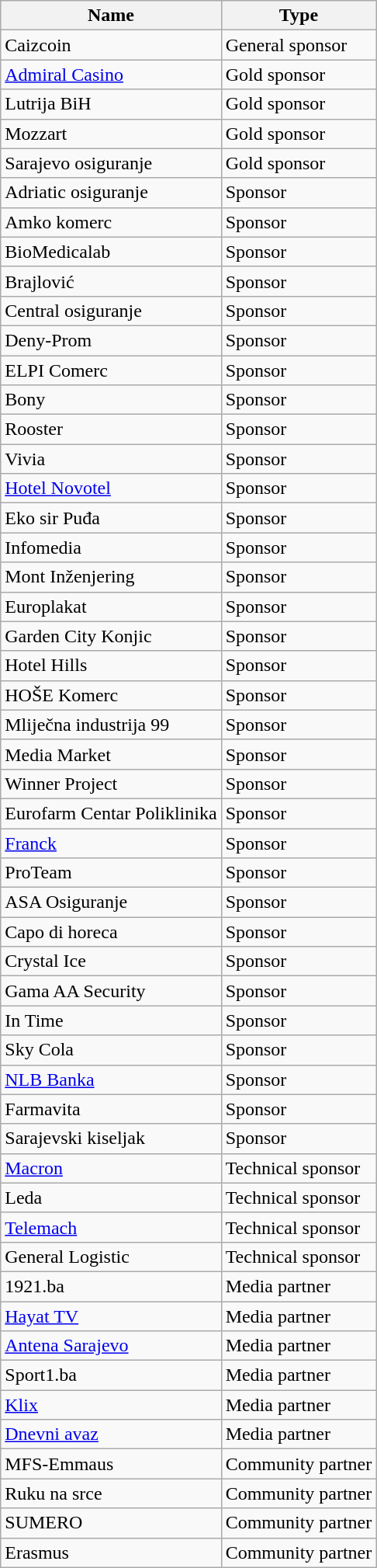<table class="wikitable collapsible collapsed" style="text-align: left">
<tr>
<th>Name</th>
<th>Type</th>
</tr>
<tr>
<td>  Caizcoin</td>
<td>General sponsor</td>
</tr>
<tr>
<td> <a href='#'>Admiral Casino</a></td>
<td>Gold sponsor</td>
</tr>
<tr>
<td> Lutrija BiH</td>
<td>Gold sponsor</td>
</tr>
<tr>
<td> Mozzart</td>
<td>Gold sponsor</td>
</tr>
<tr>
<td> Sarajevo osiguranje</td>
<td>Gold sponsor</td>
</tr>
<tr>
<td> Adriatic osiguranje</td>
<td>Sponsor</td>
</tr>
<tr>
<td> Amko komerc</td>
<td>Sponsor</td>
</tr>
<tr>
<td> BioMedicalab</td>
<td>Sponsor</td>
</tr>
<tr>
<td> Brajlović</td>
<td>Sponsor</td>
</tr>
<tr>
<td> Central osiguranje</td>
<td>Sponsor</td>
</tr>
<tr>
<td> Deny-Prom</td>
<td>Sponsor</td>
</tr>
<tr>
<td> ELPI Comerc</td>
<td>Sponsor</td>
</tr>
<tr>
<td> Bony</td>
<td>Sponsor</td>
</tr>
<tr>
<td> Rooster</td>
<td>Sponsor</td>
</tr>
<tr>
<td> Vivia</td>
<td>Sponsor</td>
</tr>
<tr>
<td>  <a href='#'>Hotel Novotel</a></td>
<td>Sponsor</td>
</tr>
<tr>
<td> Eko sir Puđa</td>
<td>Sponsor</td>
</tr>
<tr>
<td> Infomedia</td>
<td>Sponsor</td>
</tr>
<tr>
<td> Mont Inženjering</td>
<td>Sponsor</td>
</tr>
<tr>
<td> Europlakat</td>
<td>Sponsor</td>
</tr>
<tr>
<td> Garden City Konjic</td>
<td>Sponsor</td>
</tr>
<tr>
<td> Hotel Hills</td>
<td>Sponsor</td>
</tr>
<tr>
<td> HOŠE Komerc</td>
<td>Sponsor</td>
</tr>
<tr>
<td> Mliječna industrija 99</td>
<td>Sponsor</td>
</tr>
<tr>
<td> Media Market</td>
<td>Sponsor</td>
</tr>
<tr>
<td> Winner Project</td>
<td>Sponsor</td>
</tr>
<tr>
<td> Eurofarm Centar Poliklinika</td>
<td>Sponsor</td>
</tr>
<tr>
<td> <a href='#'>Franck</a></td>
<td>Sponsor</td>
</tr>
<tr>
<td> ProTeam</td>
<td>Sponsor</td>
</tr>
<tr>
<td> ASA Osiguranje</td>
<td>Sponsor</td>
</tr>
<tr>
<td> Capo di horeca</td>
<td>Sponsor</td>
</tr>
<tr>
<td> Crystal Ice</td>
<td>Sponsor</td>
</tr>
<tr>
<td> Gama AA Security</td>
<td>Sponsor</td>
</tr>
<tr>
<td> In Time</td>
<td>Sponsor</td>
</tr>
<tr>
<td> Sky Cola</td>
<td>Sponsor</td>
</tr>
<tr>
<td> <a href='#'>NLB Banka</a></td>
<td>Sponsor</td>
</tr>
<tr>
<td> Farmavita</td>
<td>Sponsor</td>
</tr>
<tr>
<td> Sarajevski kiseljak</td>
<td>Sponsor</td>
</tr>
<tr>
<td> <a href='#'>Macron</a></td>
<td>Technical sponsor</td>
</tr>
<tr>
<td> Leda</td>
<td>Technical sponsor</td>
</tr>
<tr>
<td> <a href='#'>Telemach</a></td>
<td>Technical sponsor</td>
</tr>
<tr>
<td> General Logistic</td>
<td>Technical sponsor</td>
</tr>
<tr>
<td> 1921.ba</td>
<td>Media partner</td>
</tr>
<tr>
<td> <a href='#'>Hayat TV</a></td>
<td>Media partner</td>
</tr>
<tr>
<td> <a href='#'>Antena Sarajevo</a></td>
<td>Media partner</td>
</tr>
<tr>
<td> Sport1.ba</td>
<td>Media partner</td>
</tr>
<tr>
<td> <a href='#'>Klix</a></td>
<td>Media partner</td>
</tr>
<tr>
<td> <a href='#'>Dnevni avaz</a></td>
<td>Media partner</td>
</tr>
<tr>
<td> MFS-Emmaus</td>
<td>Community partner</td>
</tr>
<tr>
<td> Ruku na srce</td>
<td>Community partner</td>
</tr>
<tr>
<td> SUMERO</td>
<td>Community partner</td>
</tr>
<tr>
<td> Erasmus</td>
<td>Community partner</td>
</tr>
</table>
